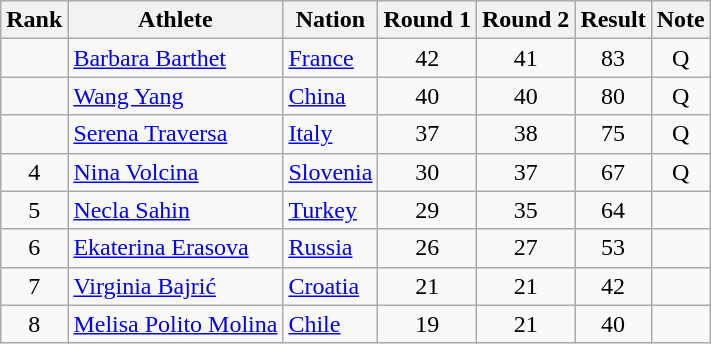<table class="wikitable sortable" style="text-align:center">
<tr>
<th>Rank</th>
<th>Athlete</th>
<th>Nation</th>
<th>Round 1</th>
<th>Round 2</th>
<th>Result</th>
<th>Note</th>
</tr>
<tr>
<td></td>
<td align=left><a href='#'>Barbara Barthet</a></td>
<td align=left> <a href='#'>France</a></td>
<td>42</td>
<td>41</td>
<td>83</td>
<td>Q</td>
</tr>
<tr>
<td></td>
<td align=left><a href='#'>Wang Yang</a></td>
<td align=left> <a href='#'>China</a></td>
<td>40</td>
<td>40</td>
<td>80</td>
<td>Q</td>
</tr>
<tr>
<td></td>
<td align=left><a href='#'>Serena Traversa</a></td>
<td align=left> <a href='#'>Italy</a></td>
<td>37</td>
<td>38</td>
<td>75</td>
<td>Q</td>
</tr>
<tr>
<td>4</td>
<td align=left><a href='#'>Nina Volcina</a></td>
<td align=left> <a href='#'>Slovenia</a></td>
<td>30</td>
<td>37</td>
<td>67</td>
<td>Q</td>
</tr>
<tr>
<td>5</td>
<td align=left><a href='#'>Necla Sahin</a></td>
<td align=left> <a href='#'>Turkey</a></td>
<td>29</td>
<td>35</td>
<td>64</td>
<td></td>
</tr>
<tr>
<td>6</td>
<td align=left><a href='#'>Ekaterina Erasova</a></td>
<td align=left> <a href='#'>Russia</a></td>
<td>26</td>
<td>27</td>
<td>53</td>
<td></td>
</tr>
<tr>
<td>7</td>
<td align=left><a href='#'>Virginia Bajrić</a></td>
<td align=left> <a href='#'>Croatia</a></td>
<td>21</td>
<td>21</td>
<td>42</td>
<td></td>
</tr>
<tr>
<td>8</td>
<td align=left><a href='#'>Melisa Polito Molina</a></td>
<td align=left> <a href='#'>Chile</a></td>
<td>19</td>
<td>21</td>
<td>40</td>
<td></td>
</tr>
</table>
